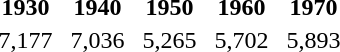<table class="toccolours">
<tr>
<td align=center>  <strong>1930</strong></td>
<td align=center>  <strong>1940</strong></td>
<td align=center>  <strong>1950</strong></td>
<td align=center>  <strong>1960</strong></td>
<td align=center>  <strong>1970</strong>  </td>
</tr>
<tr>
<td align=center>  7,177</td>
<td align=center>  7,036</td>
<td align=center>  5,265</td>
<td align=center>  5,702</td>
<td align=center>  5,893  </td>
</tr>
</table>
